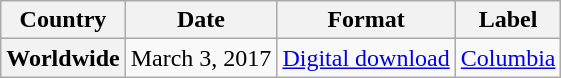<table class="wikitable plainrowheaders">
<tr>
<th scope="col">Country</th>
<th scope="col">Date</th>
<th scope="col">Format</th>
<th scope="col">Label</th>
</tr>
<tr>
<th scope="row">Worldwide</th>
<td>March 3, 2017</td>
<td><a href='#'>Digital download</a></td>
<td><a href='#'>Columbia</a></td>
</tr>
</table>
